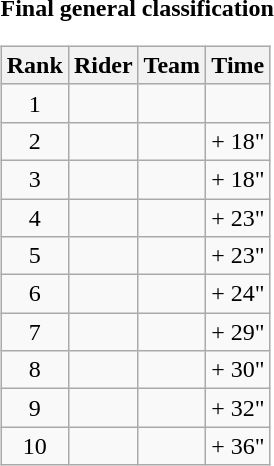<table>
<tr>
<td><strong>Final general classification</strong><br><table class="wikitable">
<tr>
<th scope="col">Rank</th>
<th scope="col">Rider</th>
<th scope="col">Team</th>
<th scope="col">Time</th>
</tr>
<tr>
<td style="text-align:center;">1</td>
<td></td>
<td></td>
<td style="text-align:right;"></td>
</tr>
<tr>
<td style="text-align:center;">2</td>
<td></td>
<td></td>
<td style="text-align:right;">+ 18"</td>
</tr>
<tr>
<td style="text-align:center;">3</td>
<td></td>
<td></td>
<td style="text-align:right;">+ 18"</td>
</tr>
<tr>
<td style="text-align:center;">4</td>
<td></td>
<td></td>
<td style="text-align:right;">+ 23"</td>
</tr>
<tr>
<td style="text-align:center;">5</td>
<td></td>
<td></td>
<td style="text-align:right;">+ 23"</td>
</tr>
<tr>
<td style="text-align:center;">6</td>
<td></td>
<td></td>
<td style="text-align:right;">+ 24"</td>
</tr>
<tr>
<td style="text-align:center;">7</td>
<td></td>
<td></td>
<td style="text-align:right;">+ 29"</td>
</tr>
<tr>
<td style="text-align:center;">8</td>
<td></td>
<td></td>
<td style="text-align:right;">+ 30"</td>
</tr>
<tr>
<td style="text-align:center;">9</td>
<td></td>
<td></td>
<td style="text-align:right;">+ 32"</td>
</tr>
<tr>
<td style="text-align:center;">10</td>
<td></td>
<td></td>
<td style="text-align:right;">+ 36"</td>
</tr>
</table>
</td>
</tr>
</table>
